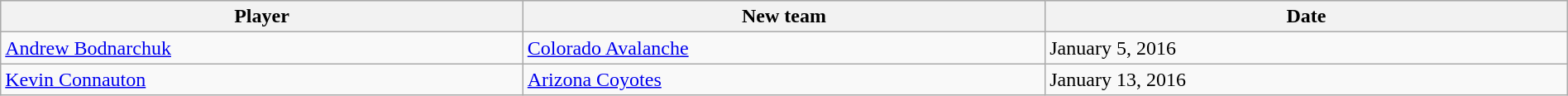<table class="wikitable" style="width:100%;">
<tr style="text-align:center; background:#ddd;">
<th style="width:33%;">Player</th>
<th style="width:33%;">New team</th>
<th style="width:33%;">Date</th>
</tr>
<tr>
<td><a href='#'>Andrew Bodnarchuk</a></td>
<td><a href='#'>Colorado Avalanche</a></td>
<td>January 5, 2016</td>
</tr>
<tr>
<td><a href='#'>Kevin Connauton</a></td>
<td><a href='#'>Arizona Coyotes</a></td>
<td>January 13, 2016</td>
</tr>
</table>
